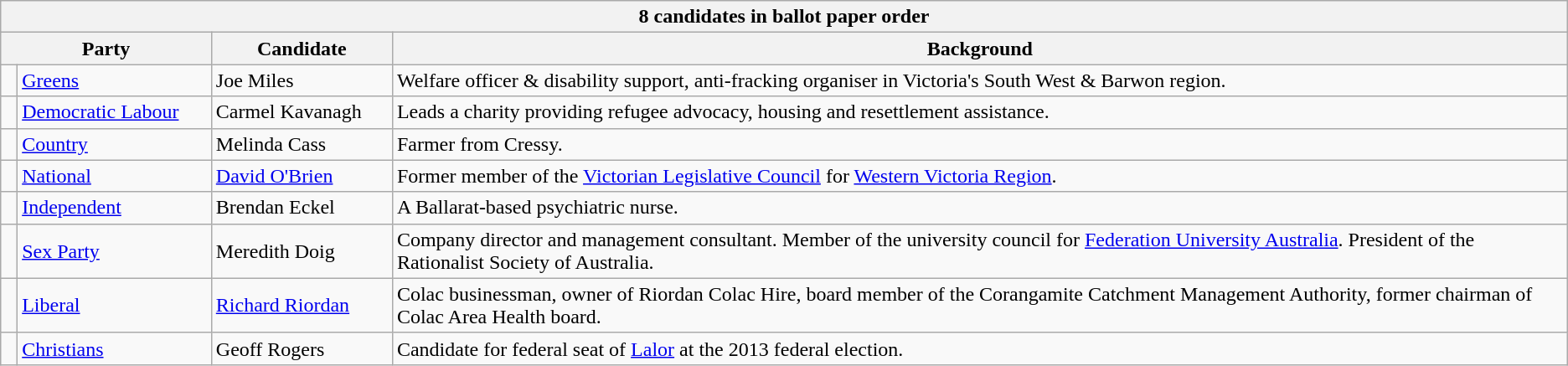<table class="wikitable">
<tr>
<th colspan=4>8 candidates in ballot paper order</th>
</tr>
<tr>
<th colspan=2>Party</th>
<th>Candidate</th>
<th width=75%>Background</th>
</tr>
<tr>
<td> </td>
<td><a href='#'>Greens</a></td>
<td>Joe Miles</td>
<td>Welfare officer & disability support, anti-fracking organiser in Victoria's South West & Barwon region.</td>
</tr>
<tr>
<td> </td>
<td><a href='#'>Democratic Labour</a></td>
<td>Carmel Kavanagh</td>
<td>Leads a charity providing refugee advocacy, housing and resettlement assistance.</td>
</tr>
<tr>
<td> </td>
<td><a href='#'>Country</a></td>
<td>Melinda Cass</td>
<td>Farmer from Cressy.</td>
</tr>
<tr>
<td> </td>
<td><a href='#'>National</a></td>
<td><a href='#'>David O'Brien</a></td>
<td>Former member of the <a href='#'>Victorian Legislative Council</a> for <a href='#'>Western Victoria Region</a>.</td>
</tr>
<tr>
<td> </td>
<td><a href='#'>Independent</a></td>
<td>Brendan Eckel</td>
<td>A Ballarat-based psychiatric nurse.</td>
</tr>
<tr>
<td> </td>
<td><a href='#'>Sex Party</a></td>
<td>Meredith Doig</td>
<td>Company director and management consultant. Member of the university council for <a href='#'>Federation University Australia</a>. President of the Rationalist Society of Australia.</td>
</tr>
<tr>
<td> </td>
<td><a href='#'>Liberal</a></td>
<td><a href='#'>Richard Riordan</a></td>
<td>Colac businessman, owner of Riordan Colac Hire, board member of the Corangamite Catchment Management Authority, former chairman of Colac Area Health board.</td>
</tr>
<tr>
<td> </td>
<td><a href='#'>Christians</a></td>
<td>Geoff Rogers</td>
<td>Candidate for federal seat of <a href='#'>Lalor</a> at the 2013 federal election.</td>
</tr>
</table>
